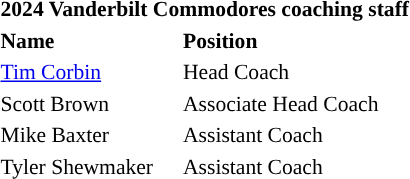<table class="toccolours" style="text-align: left; font-size:90%;">
<tr>
<th colspan="9">2024 Vanderbilt Commodores coaching staff</th>
</tr>
<tr>
<th>Name</th>
<th>Position</th>
</tr>
<tr>
<td><a href='#'>Tim Corbin</a></td>
<td>Head Coach</td>
</tr>
<tr>
<td>Scott Brown</td>
<td>Associate Head Coach</td>
</tr>
<tr>
<td>Mike Baxter</td>
<td>Assistant Coach</td>
</tr>
<tr>
<td>Tyler Shewmaker</td>
<td>Assistant Coach</td>
</tr>
</table>
